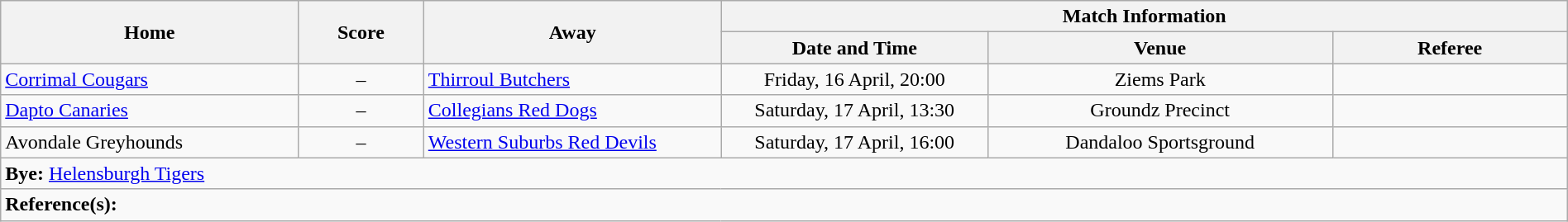<table class="wikitable" width="100% text-align:center;">
<tr>
<th rowspan="2" width="19%">Home</th>
<th rowspan="2" width="8%">Score</th>
<th rowspan="2" width="19%">Away</th>
<th colspan="3">Match Information</th>
</tr>
<tr bgcolor="#CCCCCC">
<th width="17%">Date and Time</th>
<th width="22%">Venue</th>
<th>Referee</th>
</tr>
<tr>
<td> <a href='#'>Corrimal Cougars</a></td>
<td style="text-align:center;">–</td>
<td> <a href='#'>Thirroul Butchers</a></td>
<td style="text-align:center;">Friday, 16 April, 20:00</td>
<td style="text-align:center;">Ziems Park</td>
<td style="text-align:center;"></td>
</tr>
<tr>
<td> <a href='#'>Dapto Canaries</a></td>
<td style="text-align:center;">–</td>
<td> <a href='#'>Collegians Red Dogs</a></td>
<td style="text-align:center;">Saturday, 17 April, 13:30</td>
<td style="text-align:center;">Groundz Precinct</td>
<td style="text-align:center;"></td>
</tr>
<tr>
<td> Avondale Greyhounds</td>
<td style="text-align:center;">–</td>
<td> <a href='#'>Western Suburbs Red Devils</a></td>
<td style="text-align:center;">Saturday, 17 April, 16:00</td>
<td style="text-align:center;">Dandaloo Sportsground</td>
<td style="text-align:center;"></td>
</tr>
<tr>
<td colspan="6" align="centre"><strong>Bye:</strong>  <a href='#'>Helensburgh Tigers</a></td>
</tr>
<tr>
<td colspan="6"><strong>Reference(s):</strong></td>
</tr>
</table>
